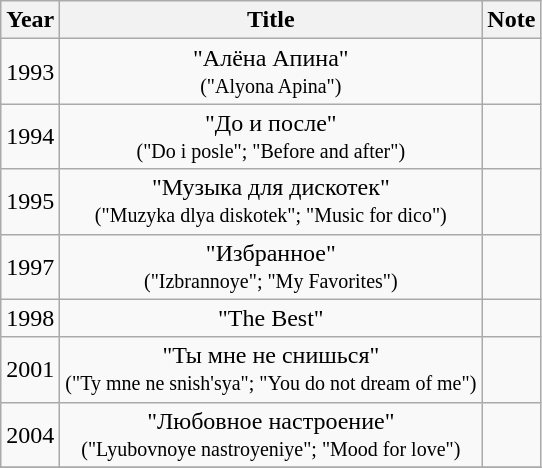<table class="wikitable" style="text-align:center;">
<tr>
<th>Year</th>
<th>Title</th>
<th>Note</th>
</tr>
<tr>
<td rowspan="1">1993</td>
<td>"Алёна Апина" <br><small>("Alyona Apina")</small></td>
<td></td>
</tr>
<tr>
<td rowspan="1">1994</td>
<td>"До и после" <br><small>("Do i posle"; "Before and after")</small></td>
<td></td>
</tr>
<tr>
<td rowspan="1">1995</td>
<td>"Музыка для дискотек" <br><small>("Muzyka dlya diskotek"; "Music for dico")</small></td>
<td></td>
</tr>
<tr>
<td rowspan="1">1997</td>
<td>"Избранное" <br><small>("Izbrannoye"; "My Favorites")</small></td>
<td></td>
</tr>
<tr>
<td rowspan="1">1998</td>
<td>"The Best"</td>
<td></td>
</tr>
<tr>
<td rowspan="1">2001</td>
<td>"Ты мне не снишься" <br><small>("Ty mne ne snish'sya"; "You do not dream of me")</small></td>
<td></td>
</tr>
<tr>
<td rowspan="1">2004</td>
<td>"Любовное настроение" <br><small>("Lyubovnoye nastroyeniye"; "Mood for love")</small></td>
<td></td>
</tr>
<tr>
</tr>
</table>
